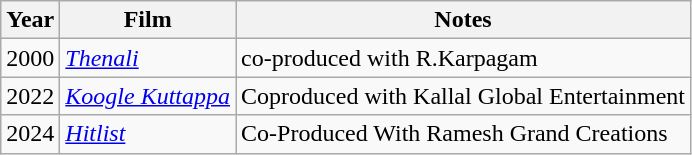<table class="wikitable">
<tr>
<th>Year</th>
<th>Film</th>
<th>Notes</th>
</tr>
<tr>
<td>2000</td>
<td><em><a href='#'>Thenali</a></em></td>
<td>co-produced with R.Karpagam</td>
</tr>
<tr>
<td>2022</td>
<td><em><a href='#'>Koogle Kuttappa</a></em></td>
<td>Coproduced with Kallal Global Entertainment</td>
</tr>
<tr>
<td>2024</td>
<td><em><a href='#'>Hitlist</a></em></td>
<td>Co-Produced With Ramesh Grand Creations</td>
</tr>
</table>
